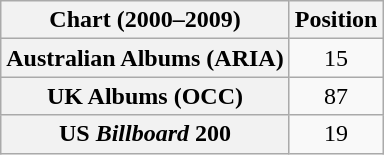<table class="wikitable sortable plainrowheaders" style="text-align:center">
<tr>
<th scope="col">Chart (2000–2009)</th>
<th scope="col">Position</th>
</tr>
<tr>
<th scope="row">Australian Albums (ARIA)</th>
<td>15</td>
</tr>
<tr>
<th scope="row">UK Albums (OCC)</th>
<td>87</td>
</tr>
<tr>
<th scope="row">US <em>Billboard</em> 200</th>
<td>19</td>
</tr>
</table>
